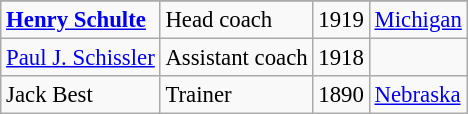<table class="wikitable" style="font-size: 95%">
<tr>
</tr>
<tr>
<td><strong><a href='#'>Henry Schulte</a></strong></td>
<td>Head coach</td>
<td>1919</td>
<td><a href='#'>Michigan</a></td>
</tr>
<tr>
<td><a href='#'>Paul J. Schissler</a></td>
<td>Assistant coach</td>
<td>1918</td>
<td></td>
</tr>
<tr>
<td>Jack Best</td>
<td>Trainer</td>
<td>1890</td>
<td><a href='#'>Nebraska</a></td>
</tr>
</table>
